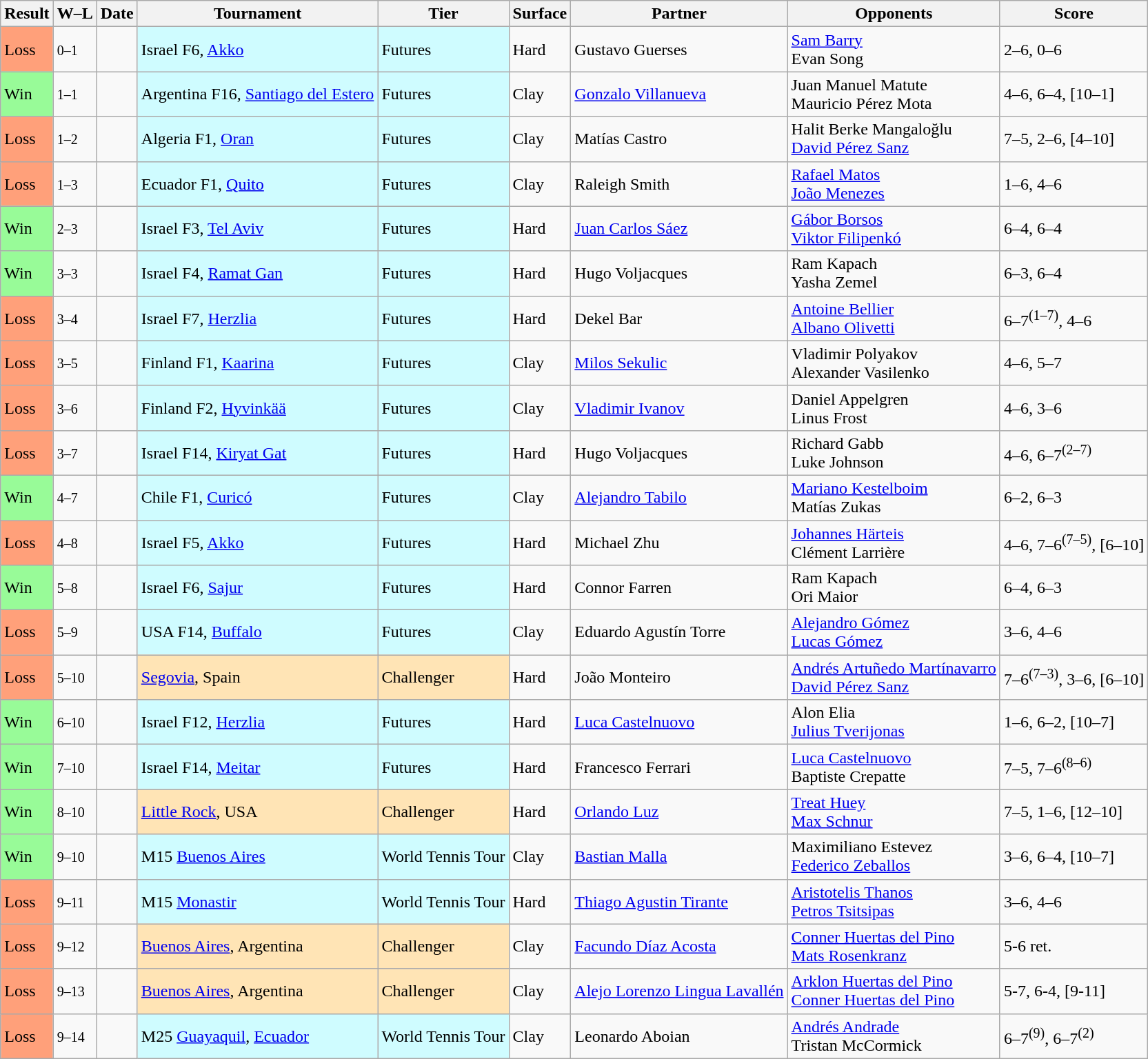<table class="sortable wikitable">
<tr>
<th>Result</th>
<th class="unsortable">W–L</th>
<th>Date</th>
<th>Tournament</th>
<th>Tier</th>
<th>Surface</th>
<th>Partner</th>
<th>Opponents</th>
<th class="unsortable">Score</th>
</tr>
<tr>
<td bgcolor=FFA07A>Loss</td>
<td><small>0–1</small></td>
<td></td>
<td style="background:#cffcff;">Israel F6, <a href='#'>Akko</a></td>
<td style="background:#cffcff;">Futures</td>
<td>Hard</td>
<td> Gustavo Guerses</td>
<td> <a href='#'>Sam Barry</a><br> Evan Song</td>
<td>2–6, 0–6</td>
</tr>
<tr>
<td bgcolor=98fb98>Win</td>
<td><small>1–1</small></td>
<td></td>
<td style="background:#cffcff;">Argentina F16, <a href='#'>Santiago del Estero</a></td>
<td style="background:#cffcff;">Futures</td>
<td>Clay</td>
<td> <a href='#'>Gonzalo Villanueva</a></td>
<td> Juan Manuel Matute<br> Mauricio Pérez Mota</td>
<td>4–6, 6–4, [10–1]</td>
</tr>
<tr>
<td bgcolor=FFA07A>Loss</td>
<td><small>1–2</small></td>
<td></td>
<td style="background:#cffcff;">Algeria F1, <a href='#'>Oran</a></td>
<td style="background:#cffcff;">Futures</td>
<td>Clay</td>
<td> Matías Castro</td>
<td> Halit Berke Mangaloğlu<br> <a href='#'>David Pérez Sanz</a></td>
<td>7–5, 2–6, [4–10]</td>
</tr>
<tr>
<td bgcolor=FFA07A>Loss</td>
<td><small>1–3</small></td>
<td></td>
<td style="background:#cffcff;">Ecuador F1, <a href='#'>Quito</a></td>
<td style="background:#cffcff;">Futures</td>
<td>Clay</td>
<td> Raleigh Smith</td>
<td> <a href='#'>Rafael Matos</a><br> <a href='#'>João Menezes</a></td>
<td>1–6, 4–6</td>
</tr>
<tr>
<td bgcolor=98fb98>Win</td>
<td><small>2–3</small></td>
<td></td>
<td style="background:#cffcff;">Israel F3, <a href='#'>Tel Aviv</a></td>
<td style="background:#cffcff;">Futures</td>
<td>Hard</td>
<td> <a href='#'>Juan Carlos Sáez</a></td>
<td> <a href='#'>Gábor Borsos</a><br> <a href='#'>Viktor Filipenkó</a></td>
<td>6–4, 6–4</td>
</tr>
<tr>
<td bgcolor=98fb98>Win</td>
<td><small>3–3</small></td>
<td></td>
<td style="background:#cffcff;">Israel F4, <a href='#'>Ramat Gan</a></td>
<td style="background:#cffcff;">Futures</td>
<td>Hard</td>
<td> Hugo Voljacques</td>
<td> Ram Kapach<br> Yasha Zemel</td>
<td>6–3, 6–4</td>
</tr>
<tr>
<td bgcolor=FFA07A>Loss</td>
<td><small>3–4</small></td>
<td></td>
<td style="background:#cffcff;">Israel F7, <a href='#'>Herzlia</a></td>
<td style="background:#cffcff;">Futures</td>
<td>Hard</td>
<td> Dekel Bar</td>
<td> <a href='#'>Antoine Bellier</a><br> <a href='#'>Albano Olivetti</a></td>
<td>6–7<sup>(1–7)</sup>, 4–6</td>
</tr>
<tr>
<td bgcolor=FFA07A>Loss</td>
<td><small>3–5</small></td>
<td></td>
<td style="background:#cffcff;">Finland F1, <a href='#'>Kaarina</a></td>
<td style="background:#cffcff;">Futures</td>
<td>Clay</td>
<td> <a href='#'>Milos Sekulic</a></td>
<td> Vladimir Polyakov<br> Alexander Vasilenko</td>
<td>4–6, 5–7</td>
</tr>
<tr>
<td bgcolor=FFA07A>Loss</td>
<td><small>3–6</small></td>
<td></td>
<td style="background:#cffcff;">Finland F2, <a href='#'>Hyvinkää</a></td>
<td style="background:#cffcff;">Futures</td>
<td>Clay</td>
<td> <a href='#'>Vladimir Ivanov</a></td>
<td> Daniel Appelgren<br> Linus Frost</td>
<td>4–6, 3–6</td>
</tr>
<tr>
<td bgcolor=FFA07A>Loss</td>
<td><small>3–7</small></td>
<td></td>
<td style="background:#cffcff;">Israel F14, <a href='#'>Kiryat Gat</a></td>
<td style="background:#cffcff;">Futures</td>
<td>Hard</td>
<td> Hugo Voljacques</td>
<td> Richard Gabb<br> Luke Johnson</td>
<td>4–6, 6–7<sup>(2–7)</sup></td>
</tr>
<tr>
<td bgcolor=98fb98>Win</td>
<td><small>4–7</small></td>
<td></td>
<td style="background:#cffcff;">Chile F1, <a href='#'>Curicó</a></td>
<td style="background:#cffcff;">Futures</td>
<td>Clay</td>
<td> <a href='#'>Alejandro Tabilo</a></td>
<td> <a href='#'>Mariano Kestelboim</a><br> Matías Zukas</td>
<td>6–2, 6–3</td>
</tr>
<tr>
<td bgcolor=FFA07A>Loss</td>
<td><small>4–8</small></td>
<td></td>
<td style="background:#cffcff;">Israel F5, <a href='#'>Akko</a></td>
<td style="background:#cffcff;">Futures</td>
<td>Hard</td>
<td> Michael Zhu</td>
<td> <a href='#'>Johannes Härteis</a><br> Clément Larrière</td>
<td>4–6, 7–6<sup>(7–5)</sup>, [6–10]</td>
</tr>
<tr>
<td bgcolor=98fb98>Win</td>
<td><small>5–8</small></td>
<td></td>
<td style="background:#cffcff;">Israel F6, <a href='#'>Sajur</a></td>
<td style="background:#cffcff;">Futures</td>
<td>Hard</td>
<td> Connor Farren</td>
<td> Ram Kapach<br> Ori Maior</td>
<td>6–4, 6–3</td>
</tr>
<tr>
<td bgcolor=FFA07A>Loss</td>
<td><small>5–9</small></td>
<td></td>
<td style="background:#cffcff;">USA F14, <a href='#'>Buffalo</a></td>
<td style="background:#cffcff;">Futures</td>
<td>Clay</td>
<td> Eduardo Agustín Torre</td>
<td> <a href='#'>Alejandro Gómez</a><br> <a href='#'>Lucas Gómez</a></td>
<td>3–6, 4–6</td>
</tr>
<tr>
<td bgcolor=ffa07a>Loss</td>
<td><small>5–10</small></td>
<td><a href='#'></a></td>
<td style="background:moccasin;"><a href='#'>Segovia</a>, Spain</td>
<td style="background:moccasin;">Challenger</td>
<td>Hard</td>
<td> João Monteiro</td>
<td> <a href='#'>Andrés Artuñedo Martínavarro</a><br> <a href='#'>David Pérez Sanz</a></td>
<td>7–6<sup>(7–3)</sup>, 3–6, [6–10]</td>
</tr>
<tr>
<td bgcolor=98fb98>Win</td>
<td><small>6–10</small></td>
<td></td>
<td style="background:#cffcff;">Israel F12, <a href='#'>Herzlia</a></td>
<td style="background:#cffcff;">Futures</td>
<td>Hard</td>
<td> <a href='#'>Luca Castelnuovo</a></td>
<td> Alon Elia<br> <a href='#'>Julius Tverijonas</a></td>
<td>1–6, 6–2, [10–7]</td>
</tr>
<tr>
<td bgcolor=98fb98>Win</td>
<td><small>7–10</small></td>
<td></td>
<td style="background:#cffcff;">Israel F14, <a href='#'>Meitar</a></td>
<td style="background:#cffcff;">Futures</td>
<td>Hard</td>
<td> Francesco Ferrari</td>
<td> <a href='#'>Luca Castelnuovo</a><br> Baptiste Crepatte</td>
<td>7–5, 7–6<sup>(8–6)</sup></td>
</tr>
<tr>
<td bgcolor=98fb98>Win</td>
<td><small>8–10</small></td>
<td><a href='#'></a></td>
<td style="background:moccasin;"><a href='#'>Little Rock</a>, USA</td>
<td style="background:moccasin;">Challenger</td>
<td>Hard</td>
<td> <a href='#'>Orlando Luz</a></td>
<td> <a href='#'>Treat Huey</a><br> <a href='#'>Max Schnur</a></td>
<td>7–5, 1–6, [12–10]</td>
</tr>
<tr>
<td bgcolor=98fb98>Win</td>
<td><small>9–10</small></td>
<td></td>
<td style="background:#cffcff;">M15 <a href='#'>Buenos Aires</a></td>
<td style="background:#cffcff;">World Tennis Tour</td>
<td>Clay</td>
<td> <a href='#'>Bastian Malla</a></td>
<td> Maximiliano Estevez <br> <a href='#'>Federico Zeballos</a></td>
<td>3–6, 6–4, [10–7]</td>
</tr>
<tr>
<td bgcolor=ffa07a>Loss</td>
<td><small>9–11</small></td>
<td></td>
<td style="background:#cffcff;">M15 <a href='#'>Monastir</a></td>
<td style="background:#cffcff;">World Tennis Tour</td>
<td>Hard</td>
<td> <a href='#'>Thiago Agustin Tirante</a></td>
<td> <a href='#'>Aristotelis Thanos</a> <br> <a href='#'>Petros Tsitsipas</a></td>
<td>3–6, 4–6</td>
</tr>
<tr>
<td bgcolor=FFA07A>Loss</td>
<td><small>9–12</small></td>
<td><a href='#'></a></td>
<td style="background:moccasin;"><a href='#'>Buenos Aires</a>, Argentina</td>
<td style="background:moccasin;">Challenger</td>
<td>Clay</td>
<td> <a href='#'>Facundo Díaz Acosta</a></td>
<td> <a href='#'>Conner Huertas del Pino</a><br> <a href='#'>Mats Rosenkranz</a></td>
<td>5-6 ret.</td>
</tr>
<tr>
<td bgcolor=FFA07A>Loss</td>
<td><small>9–13</small></td>
<td><a href='#'></a></td>
<td style="background:moccasin;"><a href='#'>Buenos Aires</a>, Argentina</td>
<td style="background:moccasin;">Challenger</td>
<td>Clay</td>
<td> <a href='#'>Alejo Lorenzo Lingua Lavallén</a></td>
<td> <a href='#'>Arklon Huertas del Pino</a><br> <a href='#'>Conner Huertas del Pino</a></td>
<td>5-7, 6-4, [9-11]</td>
</tr>
<tr>
<td bgcolor=ffa07a>Loss</td>
<td><small>9–14</small></td>
<td></td>
<td style="background:#cffcff;">M25 <a href='#'>Guayaquil</a>, <a href='#'>Ecuador</a></td>
<td style="background:#cffcff;">World Tennis Tour</td>
<td>Clay</td>
<td> Leonardo Aboian</td>
<td> <a href='#'>Andrés Andrade</a> <br> Tristan McCormick</td>
<td>6–7<sup>(9)</sup>, 6–7<sup>(2)</sup></td>
</tr>
</table>
